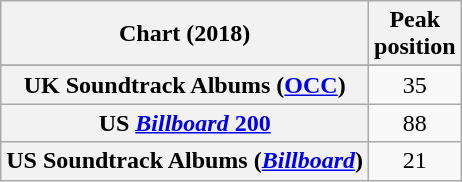<table class="wikitable sortable plainrowheaders" style="text-align:center">
<tr>
<th scope="col">Chart (2018)</th>
<th scope="col">Peak<br>position</th>
</tr>
<tr>
</tr>
<tr>
<th scope="row">UK Soundtrack Albums (<a href='#'>OCC</a>)</th>
<td>35</td>
</tr>
<tr>
<th scope="row">US <a href='#'><em>Billboard</em> 200</a></th>
<td>88</td>
</tr>
<tr>
<th scope="row">US Soundtrack Albums (<a href='#'><em>Billboard</em></a>)</th>
<td>21</td>
</tr>
</table>
